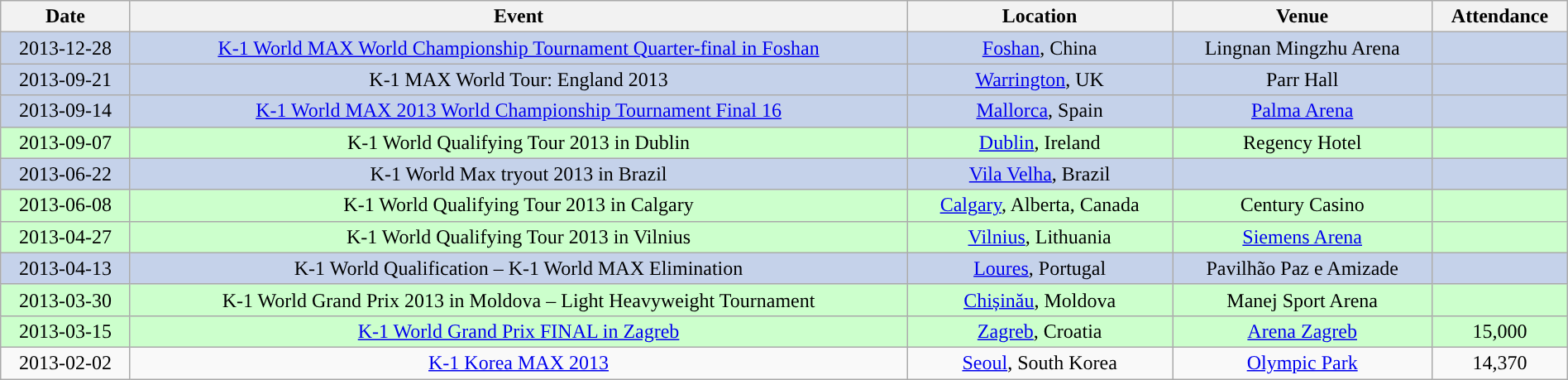<table class="wikitable" style="width:100%; text-align:center">
<tr>
<th>Date</th>
<th>Event</th>
<th>Location</th>
<th>Venue</th>
<th>Attendance</th>
</tr>
<tr style="background:#C5D2EA">
<td>2013-12-28</td>
<td><a href='#'>K-1 World MAX World Championship Tournament Quarter-final in Foshan</a></td>
<td> <a href='#'>Foshan</a>, China</td>
<td>Lingnan Mingzhu Arena</td>
<td></td>
</tr>
<tr style="background:#C5D2EA">
<td>2013-09-21</td>
<td>K-1 MAX World Tour: England 2013</td>
<td> <a href='#'>Warrington</a>, UK</td>
<td>Parr Hall</td>
<td></td>
</tr>
<tr style="background:#C5D2EA">
<td>2013-09-14</td>
<td><a href='#'>K-1 World MAX 2013 World Championship Tournament Final 16</a></td>
<td> <a href='#'>Mallorca</a>, Spain</td>
<td><a href='#'>Palma Arena</a></td>
<td></td>
</tr>
<tr style="background:#CCFFCC">
<td>2013-09-07</td>
<td>K-1 World Qualifying Tour 2013 in Dublin</td>
<td> <a href='#'>Dublin</a>, Ireland</td>
<td>Regency Hotel</td>
<td></td>
</tr>
<tr style="background:#C5D2EA">
<td>2013-06-22</td>
<td>K-1 World Max tryout 2013 in Brazil</td>
<td> <a href='#'>Vila Velha</a>, Brazil</td>
<td></td>
<td></td>
</tr>
<tr style="background:#CCFFCC">
<td>2013-06-08</td>
<td>K-1 World Qualifying Tour 2013 in Calgary</td>
<td> <a href='#'>Calgary</a>, Alberta, Canada</td>
<td>Century Casino</td>
<td></td>
</tr>
<tr style="background:#CCFFCC">
<td>2013-04-27</td>
<td>K-1 World Qualifying Tour 2013 in Vilnius</td>
<td> <a href='#'>Vilnius</a>, Lithuania</td>
<td><a href='#'>Siemens Arena</a></td>
<td></td>
</tr>
<tr style="background:#C5D2EA">
<td>2013-04-13</td>
<td>K-1 World Qualification – K-1 World MAX Elimination</td>
<td> <a href='#'>Loures</a>, Portugal</td>
<td>Pavilhão Paz e Amizade</td>
<td></td>
</tr>
<tr style="background:#CCFFCC">
<td>2013-03-30</td>
<td>K-1 World Grand Prix 2013 in Moldova – Light Heavyweight Tournament</td>
<td> <a href='#'>Chișinău</a>, Moldova</td>
<td>Manej Sport Arena</td>
<td></td>
</tr>
<tr style="background:#CCFFCC">
<td>2013-03-15</td>
<td><a href='#'>K-1 World Grand Prix FINAL in Zagreb</a></td>
<td> <a href='#'>Zagreb</a>, Croatia</td>
<td><a href='#'>Arena Zagreb</a></td>
<td>15,000</td>
</tr>
<tr style="background:">
<td>2013-02-02</td>
<td><a href='#'>K-1 Korea MAX 2013</a></td>
<td> <a href='#'>Seoul</a>, South Korea</td>
<td><a href='#'>Olympic Park</a></td>
<td>14,370</td>
</tr>
</table>
